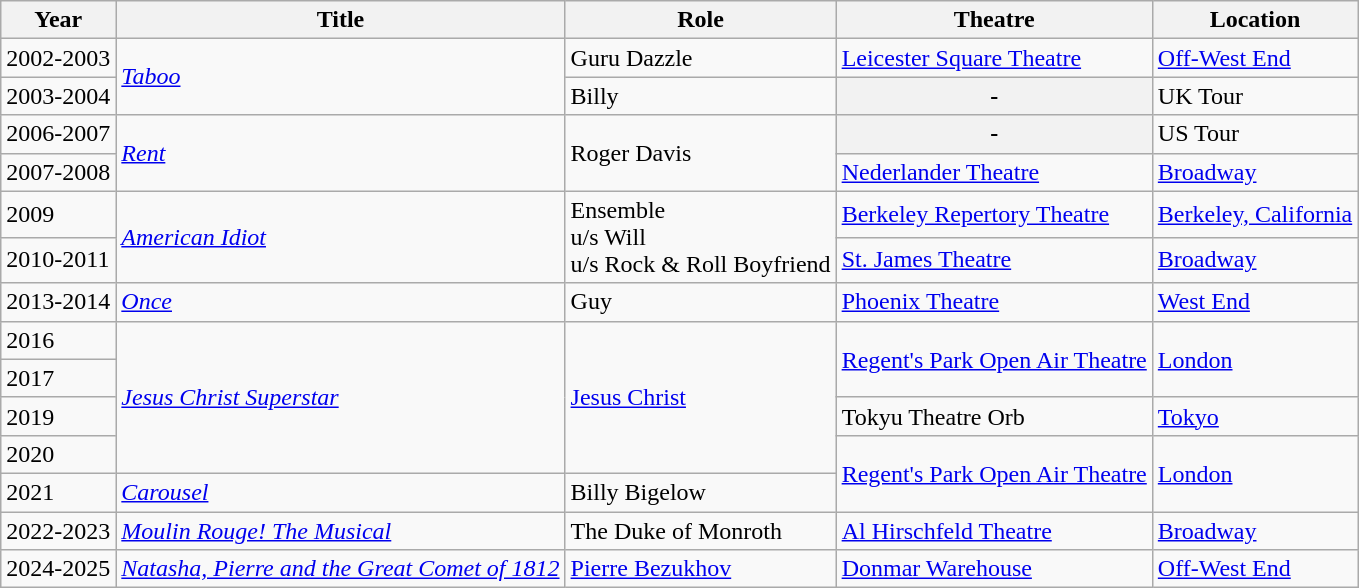<table class="wikitable">
<tr>
<th>Year</th>
<th>Title</th>
<th>Role</th>
<th>Theatre</th>
<th>Location</th>
</tr>
<tr>
<td>2002-2003</td>
<td rowspan=2><a href='#'><em>Taboo</em></a></td>
<td>Guru Dazzle</td>
<td><a href='#'>Leicester Square Theatre</a></td>
<td><a href='#'>Off-West End</a></td>
</tr>
<tr>
<td>2003-2004</td>
<td>Billy</td>
<th>-</th>
<td>UK Tour</td>
</tr>
<tr>
<td>2006-2007</td>
<td rowspan=2><a href='#'><em>Rent</em></a></td>
<td rowspan=2>Roger Davis</td>
<th>-</th>
<td>US Tour</td>
</tr>
<tr>
<td>2007-2008</td>
<td><a href='#'>Nederlander Theatre</a></td>
<td><a href='#'>Broadway</a></td>
</tr>
<tr>
<td>2009</td>
<td rowspan=2><a href='#'><em>American Idiot</em></a></td>
<td rowspan=2>Ensemble<br>u/s Will<br>u/s Rock & Roll Boyfriend</td>
<td><a href='#'>Berkeley Repertory Theatre</a></td>
<td><a href='#'>Berkeley, California</a></td>
</tr>
<tr>
<td>2010-2011</td>
<td><a href='#'>St. James Theatre</a></td>
<td><a href='#'>Broadway</a></td>
</tr>
<tr>
<td>2013-2014</td>
<td><a href='#'><em>Once</em></a></td>
<td>Guy</td>
<td><a href='#'>Phoenix Theatre</a></td>
<td><a href='#'>West End</a></td>
</tr>
<tr>
<td>2016</td>
<td rowspan=4><em><a href='#'>Jesus Christ Superstar</a></em></td>
<td rowspan=4><a href='#'>Jesus Christ</a></td>
<td rowspan=2><a href='#'>Regent's Park Open Air Theatre</a></td>
<td rowspan=2><a href='#'>London</a></td>
</tr>
<tr>
<td>2017</td>
</tr>
<tr>
<td>2019</td>
<td>Tokyu Theatre Orb</td>
<td><a href='#'>Tokyo</a></td>
</tr>
<tr>
<td>2020</td>
<td rowspan=2><a href='#'>Regent's Park Open Air Theatre</a></td>
<td rowspan=2><a href='#'>London</a></td>
</tr>
<tr>
<td>2021</td>
<td><a href='#'><em>Carousel</em></a></td>
<td>Billy Bigelow</td>
</tr>
<tr>
<td>2022-2023</td>
<td><em><a href='#'>Moulin Rouge! The Musical</a></em></td>
<td>The Duke of Monroth</td>
<td><a href='#'>Al Hirschfeld Theatre</a></td>
<td><a href='#'>Broadway</a></td>
</tr>
<tr>
<td>2024-2025</td>
<td><em><a href='#'>Natasha, Pierre and the Great Comet of 1812</a></em></td>
<td><a href='#'>Pierre Bezukhov</a></td>
<td><a href='#'>Donmar Warehouse</a></td>
<td><a href='#'>Off-West End</a></td>
</tr>
</table>
